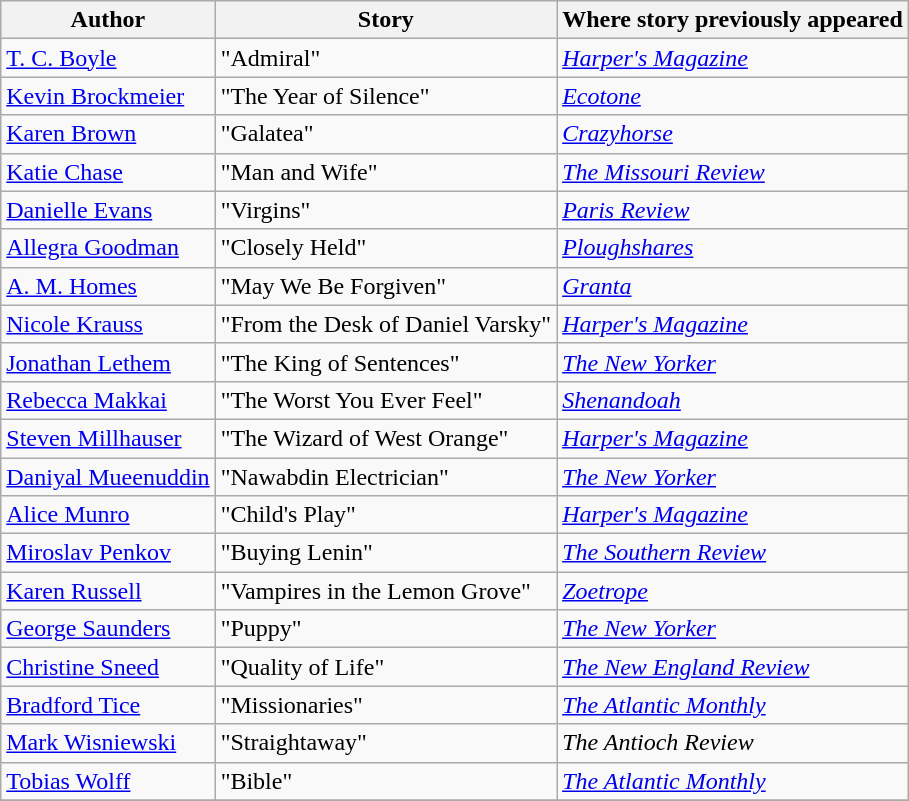<table class="wikitable">
<tr>
<th>Author</th>
<th>Story</th>
<th>Where story previously appeared</th>
</tr>
<tr>
<td><a href='#'>T. C. Boyle</a></td>
<td>"Admiral"</td>
<td><em><a href='#'>Harper's Magazine</a></em></td>
</tr>
<tr>
<td><a href='#'>Kevin Brockmeier</a></td>
<td>"The Year of Silence"</td>
<td><em><a href='#'>Ecotone</a></em></td>
</tr>
<tr>
<td><a href='#'>Karen Brown</a></td>
<td>"Galatea"</td>
<td><em><a href='#'>Crazyhorse</a></em></td>
</tr>
<tr>
<td><a href='#'>Katie Chase</a></td>
<td>"Man and Wife"</td>
<td><em><a href='#'>The Missouri Review</a></em></td>
</tr>
<tr>
<td><a href='#'>Danielle Evans</a></td>
<td>"Virgins"</td>
<td><em><a href='#'>Paris Review</a></em></td>
</tr>
<tr>
<td><a href='#'>Allegra Goodman</a></td>
<td>"Closely Held"</td>
<td><em><a href='#'>Ploughshares</a></em></td>
</tr>
<tr>
<td><a href='#'>A. M. Homes</a></td>
<td>"May We Be Forgiven"</td>
<td><em><a href='#'>Granta</a></em></td>
</tr>
<tr>
<td><a href='#'>Nicole Krauss</a></td>
<td>"From the Desk of Daniel Varsky"</td>
<td><em><a href='#'>Harper's Magazine</a></em></td>
</tr>
<tr>
<td><a href='#'>Jonathan Lethem</a></td>
<td>"The King of Sentences"</td>
<td><em><a href='#'>The New Yorker</a></em></td>
</tr>
<tr>
<td><a href='#'>Rebecca Makkai</a></td>
<td>"The Worst You Ever Feel"</td>
<td><em><a href='#'>Shenandoah</a></em></td>
</tr>
<tr>
<td><a href='#'>Steven Millhauser</a></td>
<td>"The Wizard of West Orange"</td>
<td><em><a href='#'>Harper's Magazine</a></em></td>
</tr>
<tr>
<td><a href='#'>Daniyal Mueenuddin</a></td>
<td>"Nawabdin Electrician"</td>
<td><em><a href='#'>The New Yorker</a></em></td>
</tr>
<tr>
<td><a href='#'>Alice Munro</a></td>
<td>"Child's Play"</td>
<td><em><a href='#'>Harper's Magazine</a></em></td>
</tr>
<tr>
<td><a href='#'>Miroslav Penkov</a></td>
<td>"Buying Lenin"</td>
<td><em><a href='#'>The Southern Review</a></em></td>
</tr>
<tr>
<td><a href='#'>Karen Russell</a></td>
<td>"Vampires in the Lemon Grove"</td>
<td><em><a href='#'>Zoetrope</a></em></td>
</tr>
<tr>
<td><a href='#'>George Saunders</a></td>
<td>"Puppy"</td>
<td><em><a href='#'>The New Yorker</a></em></td>
</tr>
<tr>
<td><a href='#'>Christine Sneed</a></td>
<td>"Quality of Life"</td>
<td><em><a href='#'>The New England Review</a></em></td>
</tr>
<tr>
<td><a href='#'>Bradford Tice</a></td>
<td>"Missionaries"</td>
<td><em><a href='#'>The Atlantic Monthly</a></em></td>
</tr>
<tr>
<td><a href='#'>Mark Wisniewski</a></td>
<td>"Straightaway"</td>
<td><em>The Antioch Review</em></td>
</tr>
<tr>
<td><a href='#'>Tobias Wolff</a></td>
<td>"Bible"</td>
<td><em><a href='#'>The Atlantic Monthly</a></em></td>
</tr>
<tr>
</tr>
</table>
